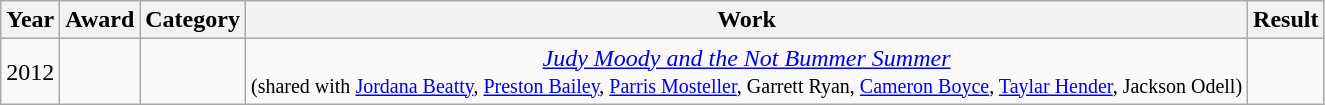<table class="wikitable plainrowheaders" style="text-align:center;">
<tr>
<th>Year</th>
<th>Award</th>
<th>Category</th>
<th>Work</th>
<th>Result</th>
</tr>
<tr>
<td>2012</td>
<td></td>
<td></td>
<td><em><a href='#'>Judy Moody and the Not Bummer Summer</a></em><br><small>(shared with <a href='#'>Jordana Beatty</a>, <a href='#'>Preston Bailey</a>, <a href='#'>Parris Mosteller</a>, Garrett Ryan, <a href='#'>Cameron Boyce</a>, <a href='#'>Taylar Hender</a>, Jackson Odell)</small></td>
<td></td>
</tr>
</table>
